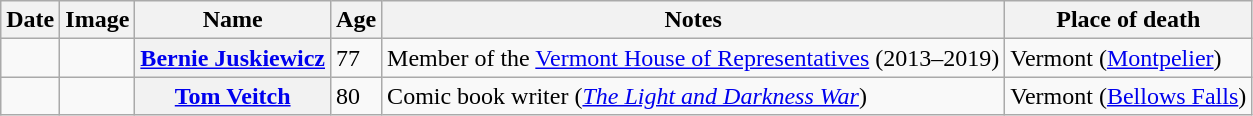<table class="wikitable sortable plainrowheaders">
<tr valign=bottom>
<th scope="col">Date</th>
<th scope="col">Image</th>
<th scope="col">Name</th>
<th scope="col">Age</th>
<th scope="col">Notes</th>
<th scope="col">Place of death</th>
</tr>
<tr>
<td></td>
<td></td>
<th scope="row"><a href='#'>Bernie Juskiewicz</a></th>
<td>77</td>
<td>Member of the <a href='#'>Vermont House of Representatives</a> (2013–2019)</td>
<td>Vermont (<a href='#'>Montpelier</a>)</td>
</tr>
<tr>
<td></td>
<td></td>
<th scope="row"><a href='#'>Tom Veitch</a></th>
<td>80</td>
<td>Comic book writer (<em><a href='#'>The Light and Darkness War</a></em>)</td>
<td>Vermont (<a href='#'>Bellows Falls</a>)</td>
</tr>
</table>
